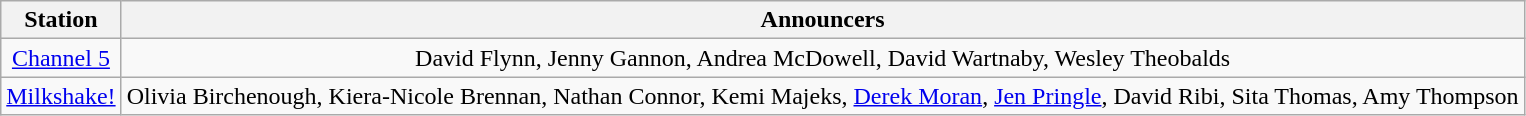<table class="wikitable" style="text-align:center;">
<tr>
<th>Station</th>
<th>Announcers</th>
</tr>
<tr>
<td><a href='#'>Channel 5</a></td>
<td>David Flynn, Jenny Gannon, Andrea McDowell, David Wartnaby, Wesley Theobalds</td>
</tr>
<tr>
<td><a href='#'>Milkshake!</a></td>
<td>Olivia Birchenough, Kiera-Nicole Brennan, Nathan Connor, Kemi Majeks, <a href='#'>Derek Moran</a>, <a href='#'>Jen Pringle</a>, David Ribi, Sita Thomas, Amy Thompson</td>
</tr>
</table>
